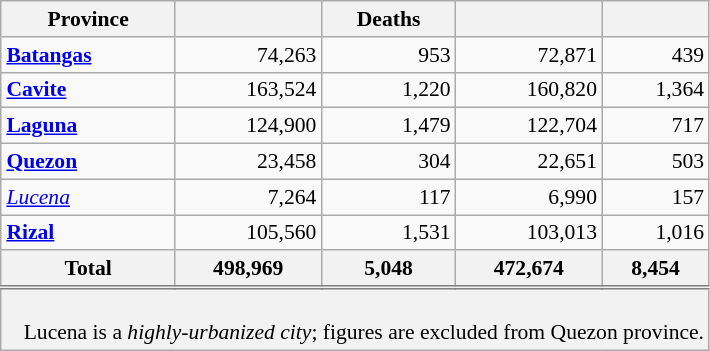<table class="wikitable plainrowheaders sortable floatleft" style="text-align:left; font-size:90%; width:auto; clear:right; margin:0 0 0.5em 1em;">
<tr>
<th scope="col" style="border-bottom:none;" colspan=1 class="unsortable">Province </th>
<th></th>
<th>Deaths</th>
<th></th>
<th></th>
</tr>
<tr>
<td><strong><a href='#'>Batangas</a></strong></td>
<td style="text-align:right;">74,263</td>
<td style="text-align:right;">953</td>
<td style="text-align:right;">72,871</td>
<td style="text-align:right;">439</td>
</tr>
<tr>
<td><strong><a href='#'>Cavite</a></strong></td>
<td style="text-align:right;">163,524</td>
<td style="text-align:right;">1,220</td>
<td style="text-align:right;">160,820</td>
<td style="text-align:right;">1,364</td>
</tr>
<tr>
<td><strong><a href='#'>Laguna</a></strong></td>
<td style="text-align:right;">124,900</td>
<td style="text-align:right;">1,479</td>
<td style="text-align:right;">122,704</td>
<td style="text-align:right;">717</td>
</tr>
<tr>
<td><strong><a href='#'>Quezon</a></strong></td>
<td style="text-align:right;">23,458</td>
<td style="text-align:right;">304</td>
<td style="text-align:right;">22,651</td>
<td style="text-align:right;">503</td>
</tr>
<tr>
<td><em><a href='#'>Lucena</a></em></td>
<td style="text-align:right;">7,264</td>
<td style="text-align:right;">117</td>
<td style="text-align:right;">6,990</td>
<td style="text-align:right;">157</td>
</tr>
<tr>
<td><strong><a href='#'>Rizal</a></strong></td>
<td style="text-align:right;">105,560</td>
<td style="text-align:right;">1,531</td>
<td style="text-align:right;">103,013</td>
<td style="text-align:right;">1,016</td>
</tr>
<tr>
<th>Total</th>
<th>498,969</th>
<th>5,048</th>
<th>472,674</th>
<th>8,454</th>
</tr>
<tr class="sortbottom" style="text-align:left;background-color:#F2F2F2;border-top:double grey;">
<td colspan=13 style="padding-left:1em;"><br> Lucena is a <em>highly-urbanized city</em>; figures are excluded from Quezon province.</td>
</tr>
</table>
